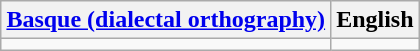<table class="wikitable" style="margin:1em auto;">
<tr>
<th><a href='#'>Basque (dialectal orthography)</a></th>
<th>English</th>
</tr>
<tr>
<td></td>
<td></td>
</tr>
</table>
